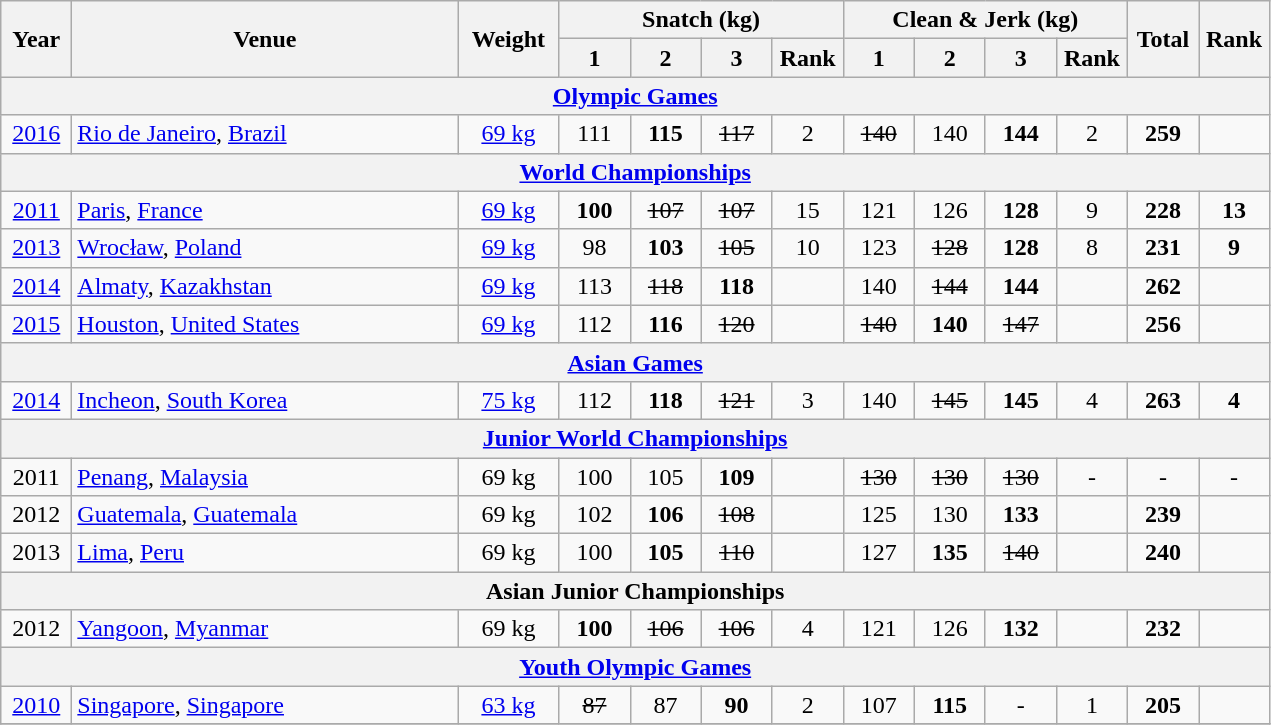<table class = "wikitable" style="text-align:center;">
<tr>
<th rowspan=2 width=40>Year</th>
<th rowspan=2 width=250>Venue</th>
<th rowspan=2 width=60>Weight</th>
<th colspan=4>Snatch (kg)</th>
<th colspan=4>Clean & Jerk (kg)</th>
<th rowspan=2 width=40>Total</th>
<th rowspan=2 width=40>Rank</th>
</tr>
<tr>
<th width=40>1</th>
<th width=40>2</th>
<th width=40>3</th>
<th width=40>Rank</th>
<th width=40>1</th>
<th width=40>2</th>
<th width=40>3</th>
<th width=40>Rank</th>
</tr>
<tr>
<th colspan=13><a href='#'>Olympic Games</a></th>
</tr>
<tr>
<td><a href='#'>2016</a></td>
<td align=left> <a href='#'>Rio de Janeiro</a>, <a href='#'>Brazil</a></td>
<td><a href='#'>69 kg</a></td>
<td>111</td>
<td><strong>115</strong></td>
<td><s>117</s></td>
<td>2</td>
<td><s>140</s></td>
<td>140</td>
<td><strong>144</strong></td>
<td>2</td>
<td><strong>259</strong></td>
<td><strong></strong></td>
</tr>
<tr>
<th colspan=13><a href='#'>World Championships</a></th>
</tr>
<tr>
<td><a href='#'>2011</a></td>
<td align=left> <a href='#'>Paris</a>, <a href='#'>France</a></td>
<td><a href='#'>69 kg</a></td>
<td><strong>100</strong></td>
<td><s>107</s></td>
<td><s>107</s></td>
<td>15</td>
<td>121</td>
<td>126</td>
<td><strong>128</strong></td>
<td>9</td>
<td><strong>228</strong></td>
<td><strong>13</strong></td>
</tr>
<tr>
<td><a href='#'>2013</a></td>
<td align=left> <a href='#'>Wrocław</a>, <a href='#'>Poland</a></td>
<td><a href='#'>69 kg</a></td>
<td>98</td>
<td><strong>103</strong></td>
<td><s>105</s></td>
<td>10</td>
<td>123</td>
<td><s>128</s></td>
<td><strong>128</strong></td>
<td>8</td>
<td><strong>231</strong></td>
<td><strong>9</strong></td>
</tr>
<tr>
<td><a href='#'>2014</a></td>
<td align=left> <a href='#'>Almaty</a>, <a href='#'>Kazakhstan</a></td>
<td><a href='#'>69 kg</a></td>
<td>113</td>
<td><s>118</s></td>
<td><strong>118</strong></td>
<td></td>
<td>140</td>
<td><s>144</s></td>
<td><strong>144</strong></td>
<td></td>
<td><strong>262</strong></td>
<td><strong></strong></td>
</tr>
<tr>
<td><a href='#'>2015</a></td>
<td align=left> <a href='#'>Houston</a>, <a href='#'>United States</a></td>
<td><a href='#'>69 kg</a></td>
<td>112</td>
<td><strong>116</strong></td>
<td><s>120</s></td>
<td></td>
<td><s>140</s></td>
<td><strong>140</strong></td>
<td><s>147</s></td>
<td></td>
<td><strong>256</strong></td>
<td><strong></strong></td>
</tr>
<tr>
<th colspan=13><a href='#'>Asian Games</a></th>
</tr>
<tr>
<td><a href='#'>2014</a></td>
<td align=left> <a href='#'>Incheon</a>, <a href='#'>South Korea</a></td>
<td><a href='#'>75 kg</a></td>
<td>112</td>
<td><strong>118</strong></td>
<td><s>121</s></td>
<td>3</td>
<td>140</td>
<td><s>145</s></td>
<td><strong>145</strong></td>
<td>4</td>
<td><strong>263</strong></td>
<td><strong>4</strong></td>
</tr>
<tr>
<th colspan=13><a href='#'>Junior World Championships</a></th>
</tr>
<tr>
<td>2011</td>
<td align=left> <a href='#'>Penang</a>, <a href='#'>Malaysia</a></td>
<td>69 kg</td>
<td>100</td>
<td>105</td>
<td><strong>109</strong></td>
<td></td>
<td><s>130</s></td>
<td><s>130</s></td>
<td><s>130</s></td>
<td>-</td>
<td>-</td>
<td>-</td>
</tr>
<tr>
<td>2012</td>
<td align=left> <a href='#'>Guatemala</a>, <a href='#'>Guatemala</a></td>
<td>69 kg</td>
<td>102</td>
<td><strong>106</strong></td>
<td><s>108</s></td>
<td></td>
<td>125</td>
<td>130</td>
<td><strong>133</strong></td>
<td></td>
<td><strong>239</strong></td>
<td><strong></strong></td>
</tr>
<tr>
<td>2013</td>
<td align=left> <a href='#'>Lima</a>, <a href='#'>Peru</a></td>
<td>69 kg</td>
<td>100</td>
<td><strong>105</strong></td>
<td><s>110</s></td>
<td></td>
<td>127</td>
<td><strong>135</strong></td>
<td><s>140</s></td>
<td></td>
<td><strong>240</strong></td>
<td><strong></strong></td>
</tr>
<tr>
<th colspan=13>Asian Junior  Championships</th>
</tr>
<tr>
<td>2012</td>
<td align=left> <a href='#'>Yangoon</a>, <a href='#'>Myanmar</a></td>
<td>69 kg</td>
<td><strong>100</strong></td>
<td><s>106</s></td>
<td><s>106</s></td>
<td>4</td>
<td>121</td>
<td>126</td>
<td><strong>132</strong></td>
<td></td>
<td><strong>232</strong></td>
<td></td>
</tr>
<tr>
<th colspan=13><a href='#'> Youth Olympic Games</a></th>
</tr>
<tr>
<td><a href='#'>2010</a></td>
<td align=left> <a href='#'>Singapore</a>, <a href='#'>Singapore</a></td>
<td><a href='#'>63 kg</a></td>
<td><s>87</s></td>
<td>87</td>
<td><strong>90</strong></td>
<td>2</td>
<td>107</td>
<td><strong>115</strong></td>
<td>-</td>
<td>1</td>
<td><strong>205</strong></td>
<td><strong></strong></td>
</tr>
<tr>
</tr>
</table>
